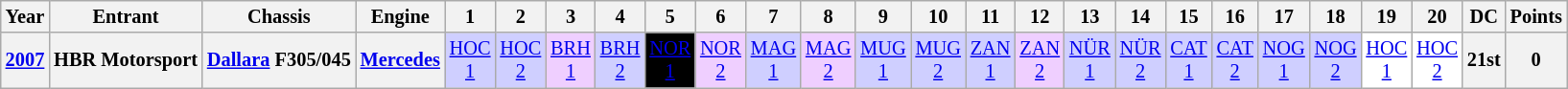<table class="wikitable" style="text-align:center; font-size:85%">
<tr>
<th>Year</th>
<th>Entrant</th>
<th>Chassis</th>
<th>Engine</th>
<th>1</th>
<th>2</th>
<th>3</th>
<th>4</th>
<th>5</th>
<th>6</th>
<th>7</th>
<th>8</th>
<th>9</th>
<th>10</th>
<th>11</th>
<th>12</th>
<th>13</th>
<th>14</th>
<th>15</th>
<th>16</th>
<th>17</th>
<th>18</th>
<th>19</th>
<th>20</th>
<th>DC</th>
<th>Points</th>
</tr>
<tr>
<th><a href='#'>2007</a></th>
<th nowrap>HBR Motorsport</th>
<th nowrap><a href='#'>Dallara</a> F305/045</th>
<th><a href='#'>Mercedes</a></th>
<td style="background:#CFCFFF;"><a href='#'>HOC<br>1</a><br></td>
<td style="background:#CFCFFF;"><a href='#'>HOC<br>2</a><br></td>
<td style="background:#EFCFFF;"><a href='#'>BRH<br>1</a><br></td>
<td style="background:#CFCFFF;"><a href='#'>BRH<br>2</a><br></td>
<td style="background:#000000; color:white"><a href='#'><span>NOR<br>1</span></a><br></td>
<td style="background:#EFCFFF;"><a href='#'>NOR<br>2</a><br></td>
<td style="background:#CFCFFF;"><a href='#'>MAG<br>1</a><br></td>
<td style="background:#EFCFFF;"><a href='#'>MAG<br>2</a><br></td>
<td style="background:#CFCFFF;"><a href='#'>MUG<br>1</a><br></td>
<td style="background:#CFCFFF;"><a href='#'>MUG<br>2</a><br></td>
<td style="background:#CFCFFF;"><a href='#'>ZAN<br>1</a><br></td>
<td style="background:#EFCFFF;"><a href='#'>ZAN<br>2</a><br></td>
<td style="background:#CFCFFF;"><a href='#'>NÜR<br>1</a><br></td>
<td style="background:#CFCFFF;"><a href='#'>NÜR<br>2</a><br></td>
<td style="background:#CFCFFF;"><a href='#'>CAT<br>1</a><br></td>
<td style="background:#CFCFFF;"><a href='#'>CAT<br>2</a><br></td>
<td style="background:#CFCFFF;"><a href='#'>NOG<br>1</a><br></td>
<td style="background:#CFCFFF;"><a href='#'>NOG<br>2</a><br></td>
<td style="background:#ffffff;"><a href='#'>HOC<br>1</a><br></td>
<td style="background:#ffffff;"><a href='#'>HOC<br>2</a><br></td>
<th>21st</th>
<th>0</th>
</tr>
</table>
